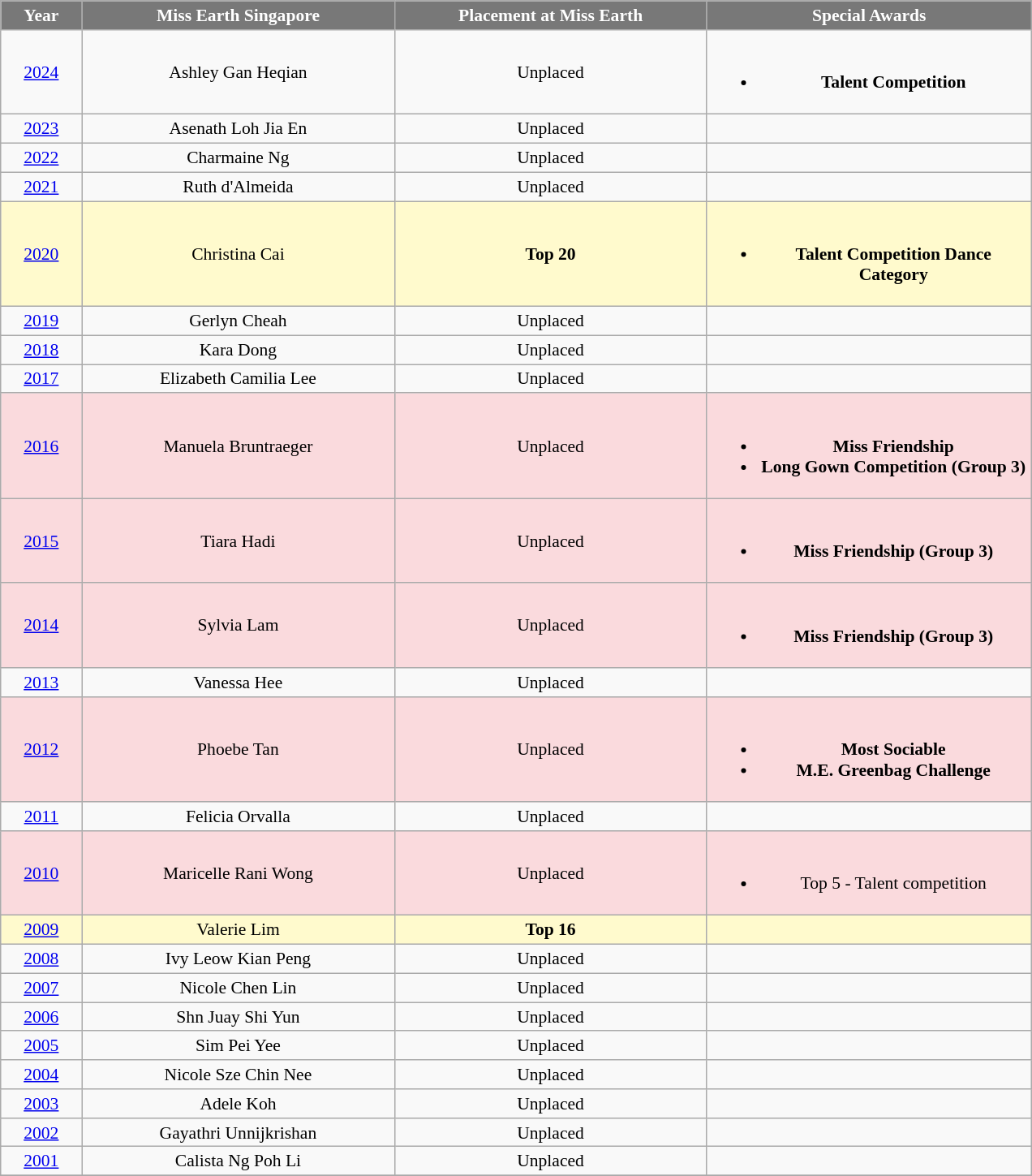<table class="wikitable" style="font-size: 90%; text-align:center">
<tr>
<th width="60" style="background-color:#787878;color:#FFFFFF;">Year</th>
<th width="250" style="background-color:#787878;color:#FFFFFF;">Miss Earth Singapore</th>
<th width="250" style="background-color:#787878;color:#FFFFFF;">Placement at Miss Earth</th>
<th width="260" style="background-color:#787878;color:#FFFFFF;">Special Awards</th>
</tr>
<tr>
<td><a href='#'>2024</a></td>
<td>Ashley Gan Heqian</td>
<td>Unplaced</td>
<td><br><ul><li><strong> Talent Competition</strong></li></ul></td>
</tr>
<tr>
<td><a href='#'>2023</a></td>
<td>Asenath Loh Jia En</td>
<td>Unplaced</td>
<td></td>
</tr>
<tr>
<td><a href='#'>2022</a></td>
<td>Charmaine Ng</td>
<td>Unplaced</td>
<td></td>
</tr>
<tr>
<td><a href='#'>2021</a></td>
<td>Ruth d'Almeida</td>
<td>Unplaced</td>
<td></td>
</tr>
<tr style="background-color:#FFFACD; : bold">
<td><a href='#'>2020</a></td>
<td>Christina Cai</td>
<td><strong>Top 20</strong></td>
<td><br><ul><li><strong> Talent Competition Dance Category</strong></li></ul></td>
</tr>
<tr>
<td><a href='#'>2019</a></td>
<td>Gerlyn Cheah</td>
<td>Unplaced</td>
<td></td>
</tr>
<tr>
<td><a href='#'>2018</a></td>
<td>Kara Dong</td>
<td>Unplaced</td>
<td></td>
</tr>
<tr>
<td><a href='#'>2017</a></td>
<td>Elizabeth Camilia Lee</td>
<td>Unplaced</td>
<td></td>
</tr>
<tr style="background-color:#FADADD;: bold">
<td><a href='#'>2016</a></td>
<td>Manuela Bruntraeger</td>
<td>Unplaced</td>
<td><br><ul><li><strong> Miss Friendship</strong></li><li><strong> Long Gown Competition (Group 3)</strong></li></ul></td>
</tr>
<tr style="background-color:#FADADD;: bold">
<td><a href='#'>2015</a></td>
<td>Tiara Hadi</td>
<td>Unplaced</td>
<td><br><ul><li><strong> Miss Friendship (Group 3)</strong></li></ul></td>
</tr>
<tr style="background-color:#FADADD;: bold">
<td><a href='#'>2014</a></td>
<td>Sylvia Lam</td>
<td>Unplaced</td>
<td><br><ul><li><strong> Miss Friendship (Group 3)</strong></li></ul></td>
</tr>
<tr>
<td><a href='#'>2013</a></td>
<td>Vanessa Hee</td>
<td>Unplaced</td>
<td></td>
</tr>
<tr style="background-color:#FADADD;: bold">
<td><a href='#'>2012</a></td>
<td>Phoebe Tan</td>
<td>Unplaced</td>
<td><br><ul><li><strong> Most Sociable</strong></li><li><strong> M.E. Greenbag Challenge</strong></li></ul></td>
</tr>
<tr>
<td><a href='#'>2011</a></td>
<td>Felicia Orvalla</td>
<td>Unplaced</td>
<td></td>
</tr>
<tr style="background-color:#FADADD;: bold">
<td><a href='#'>2010</a></td>
<td>Maricelle Rani Wong</td>
<td>Unplaced</td>
<td><br><ul><li>Top 5 - Talent competition</li></ul></td>
</tr>
<tr style="background-color:#FFFACD;">
<td><a href='#'>2009</a></td>
<td>Valerie Lim</td>
<td><strong>Top 16</strong></td>
<td></td>
</tr>
<tr>
<td><a href='#'>2008</a></td>
<td>Ivy Leow Kian Peng</td>
<td>Unplaced</td>
<td></td>
</tr>
<tr>
<td><a href='#'>2007</a></td>
<td>Nicole Chen Lin</td>
<td>Unplaced</td>
<td></td>
</tr>
<tr>
<td><a href='#'>2006</a></td>
<td>Shn Juay Shi Yun</td>
<td>Unplaced</td>
<td></td>
</tr>
<tr>
<td><a href='#'>2005</a></td>
<td>Sim Pei Yee</td>
<td>Unplaced</td>
<td></td>
</tr>
<tr>
<td><a href='#'>2004</a></td>
<td>Nicole Sze Chin Nee</td>
<td>Unplaced</td>
<td></td>
</tr>
<tr>
<td><a href='#'>2003</a></td>
<td>Adele Koh</td>
<td>Unplaced</td>
<td></td>
</tr>
<tr>
<td><a href='#'>2002</a></td>
<td>Gayathri Unnijkrishan</td>
<td>Unplaced</td>
<td></td>
</tr>
<tr>
<td><a href='#'>2001</a></td>
<td>Calista Ng Poh Li</td>
<td>Unplaced</td>
<td></td>
</tr>
<tr>
</tr>
</table>
